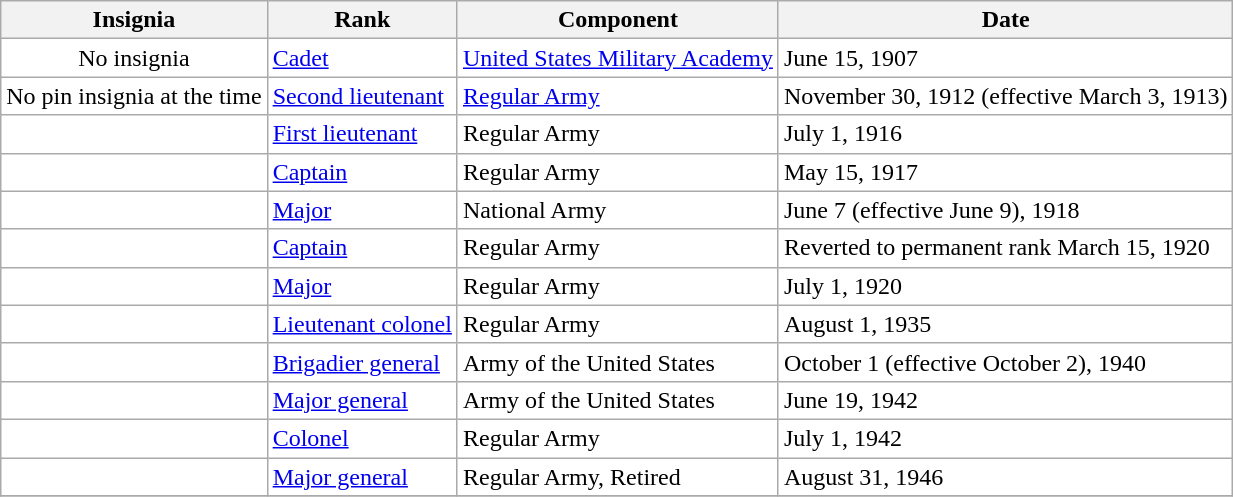<table class="wikitable sortable" style="background:white">
<tr>
<th>Insignia</th>
<th>Rank</th>
<th>Component</th>
<th>Date</th>
</tr>
<tr>
<td align="center">No insignia</td>
<td><a href='#'>Cadet</a></td>
<td><a href='#'>United States Military Academy</a></td>
<td>June 15, 1907</td>
</tr>
<tr>
<td align="center">No pin insignia at the time</td>
<td><a href='#'>Second lieutenant</a></td>
<td><a href='#'>Regular Army</a></td>
<td>November 30, 1912 (effective March 3, 1913)</td>
</tr>
<tr>
<td align="center"></td>
<td><a href='#'>First lieutenant</a></td>
<td>Regular Army</td>
<td>July 1, 1916</td>
</tr>
<tr>
<td align="center"></td>
<td><a href='#'>Captain</a></td>
<td>Regular Army</td>
<td>May 15, 1917</td>
</tr>
<tr>
<td align="center"></td>
<td><a href='#'>Major</a></td>
<td>National Army</td>
<td>June 7 (effective June 9), 1918</td>
</tr>
<tr>
<td align="center"></td>
<td><a href='#'>Captain</a></td>
<td>Regular Army</td>
<td>Reverted to permanent rank March 15, 1920</td>
</tr>
<tr>
<td align="center"></td>
<td><a href='#'>Major</a></td>
<td>Regular Army</td>
<td>July 1, 1920</td>
</tr>
<tr>
<td align="center"></td>
<td><a href='#'>Lieutenant colonel</a></td>
<td>Regular Army</td>
<td>August 1, 1935</td>
</tr>
<tr>
<td align="center"></td>
<td><a href='#'>Brigadier general</a></td>
<td>Army of the United States</td>
<td>October 1 (effective October 2), 1940</td>
</tr>
<tr>
<td align="center"></td>
<td><a href='#'>Major general</a></td>
<td>Army of the United States</td>
<td>June 19, 1942</td>
</tr>
<tr>
<td align="center"></td>
<td><a href='#'>Colonel</a></td>
<td>Regular Army</td>
<td>July 1, 1942</td>
</tr>
<tr>
<td align="center"></td>
<td><a href='#'>Major general</a></td>
<td>Regular Army, Retired</td>
<td>August 31, 1946</td>
</tr>
<tr>
</tr>
</table>
